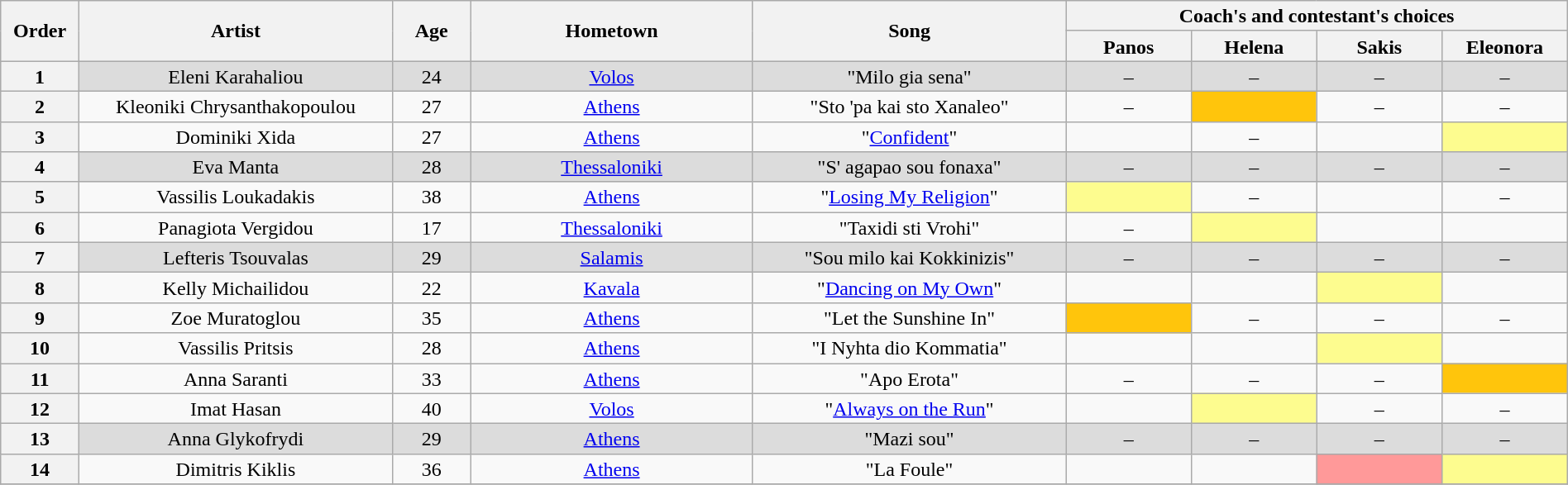<table class="wikitable" style="text-align:center; line-height:17px; width:100%;">
<tr>
<th scope="col" rowspan="2" width="05%">Order</th>
<th scope="col" rowspan="2" width="20%">Artist</th>
<th scope="col" rowspan="2" width="05%">Age</th>
<th scope="col" rowspan="2" width="18%">Hometown</th>
<th scope="col" rowspan="2" width="20%">Song</th>
<th scope="col" colspan="4" width="32%">Coach's and contestant's choices</th>
</tr>
<tr>
<th width="08%">Panos</th>
<th width="08%">Helena</th>
<th width="08%">Sakis</th>
<th width="08%">Eleonora</th>
</tr>
<tr style="background:#DCDCDC;" |>
<th>1</th>
<td>Eleni Karahaliou</td>
<td>24</td>
<td><a href='#'>Volos</a></td>
<td>"Milo gia sena"</td>
<td>–</td>
<td>–</td>
<td>–</td>
<td>–</td>
</tr>
<tr>
<th>2</th>
<td>Kleoniki Chrysanthakopoulou</td>
<td>27</td>
<td><a href='#'>Athens</a></td>
<td>"Sto 'pa kai sto Xanaleo"</td>
<td>–</td>
<td style="background:#FFC50C;"></td>
<td>–</td>
<td>–</td>
</tr>
<tr>
<th>3</th>
<td>Dominiki Xida</td>
<td>27</td>
<td><a href='#'>Athens</a></td>
<td>"<a href='#'>Confident</a>"</td>
<td></td>
<td>–</td>
<td></td>
<td style="background:#fdfc8f;"></td>
</tr>
<tr style="background:#DCDCDC;" |>
<th>4</th>
<td>Eva Manta</td>
<td>28</td>
<td><a href='#'>Thessaloniki</a></td>
<td>"S' agapao sou fonaxa"</td>
<td>–</td>
<td>–</td>
<td>–</td>
<td>–</td>
</tr>
<tr>
<th>5</th>
<td>Vassilis Loukadakis</td>
<td>38</td>
<td><a href='#'>Athens</a></td>
<td>"<a href='#'>Losing My Religion</a>"</td>
<td style="background:#fdfc8f;"></td>
<td>–</td>
<td></td>
<td>–</td>
</tr>
<tr>
<th>6</th>
<td>Panagiota Vergidou</td>
<td>17</td>
<td><a href='#'>Thessaloniki</a></td>
<td>"Taxidi sti Vrohi"</td>
<td>–</td>
<td style="background:#fdfc8f;"></td>
<td></td>
<td></td>
</tr>
<tr style="background:#DCDCDC;" |>
<th>7</th>
<td>Lefteris Tsouvalas</td>
<td>29</td>
<td><a href='#'>Salamis</a></td>
<td>"Sou milo kai Kokkinizis"</td>
<td>–</td>
<td>–</td>
<td>–</td>
<td>–</td>
</tr>
<tr>
<th>8</th>
<td>Kelly Michailidou</td>
<td>22</td>
<td><a href='#'>Kavala</a></td>
<td>"<a href='#'>Dancing on My Own</a>"</td>
<td></td>
<td></td>
<td style="background:#fdfc8f;"></td>
<td></td>
</tr>
<tr>
<th>9</th>
<td>Zoe Muratoglou</td>
<td>35</td>
<td><a href='#'>Athens</a></td>
<td>"Let the Sunshine In"</td>
<td style="background:#FFC50C;"></td>
<td>–</td>
<td>–</td>
<td>–</td>
</tr>
<tr>
<th>10</th>
<td>Vassilis Pritsis</td>
<td>28</td>
<td><a href='#'>Athens</a></td>
<td>"I Nyhta dio Kommatia"</td>
<td></td>
<td></td>
<td style="background:#fdfc8f;"></td>
<td></td>
</tr>
<tr>
<th>11</th>
<td>Anna Saranti</td>
<td>33</td>
<td><a href='#'>Athens</a></td>
<td>"Apo Erota"</td>
<td>–</td>
<td>–</td>
<td>–</td>
<td style="background:#FFC50C;"></td>
</tr>
<tr>
<th>12</th>
<td>Imat Hasan</td>
<td>40</td>
<td><a href='#'>Volos</a></td>
<td>"<a href='#'>Always on the Run</a>"</td>
<td></td>
<td style="background:#fdfc8f;"></td>
<td>–</td>
<td>–</td>
</tr>
<tr style="background:#DCDCDC;" |>
<th>13</th>
<td>Anna Glykofrydi</td>
<td>29</td>
<td><a href='#'>Athens</a></td>
<td>"Mazi sou"</td>
<td>–</td>
<td>–</td>
<td>–</td>
<td>–</td>
</tr>
<tr>
<th>14</th>
<td>Dimitris Kiklis</td>
<td>36</td>
<td><a href='#'>Athens</a></td>
<td>"La Foule"</td>
<td></td>
<td></td>
<td bgcolor="#f99"><strong></strong></td>
<td style="background:#fdfc8f;"></td>
</tr>
<tr>
</tr>
</table>
